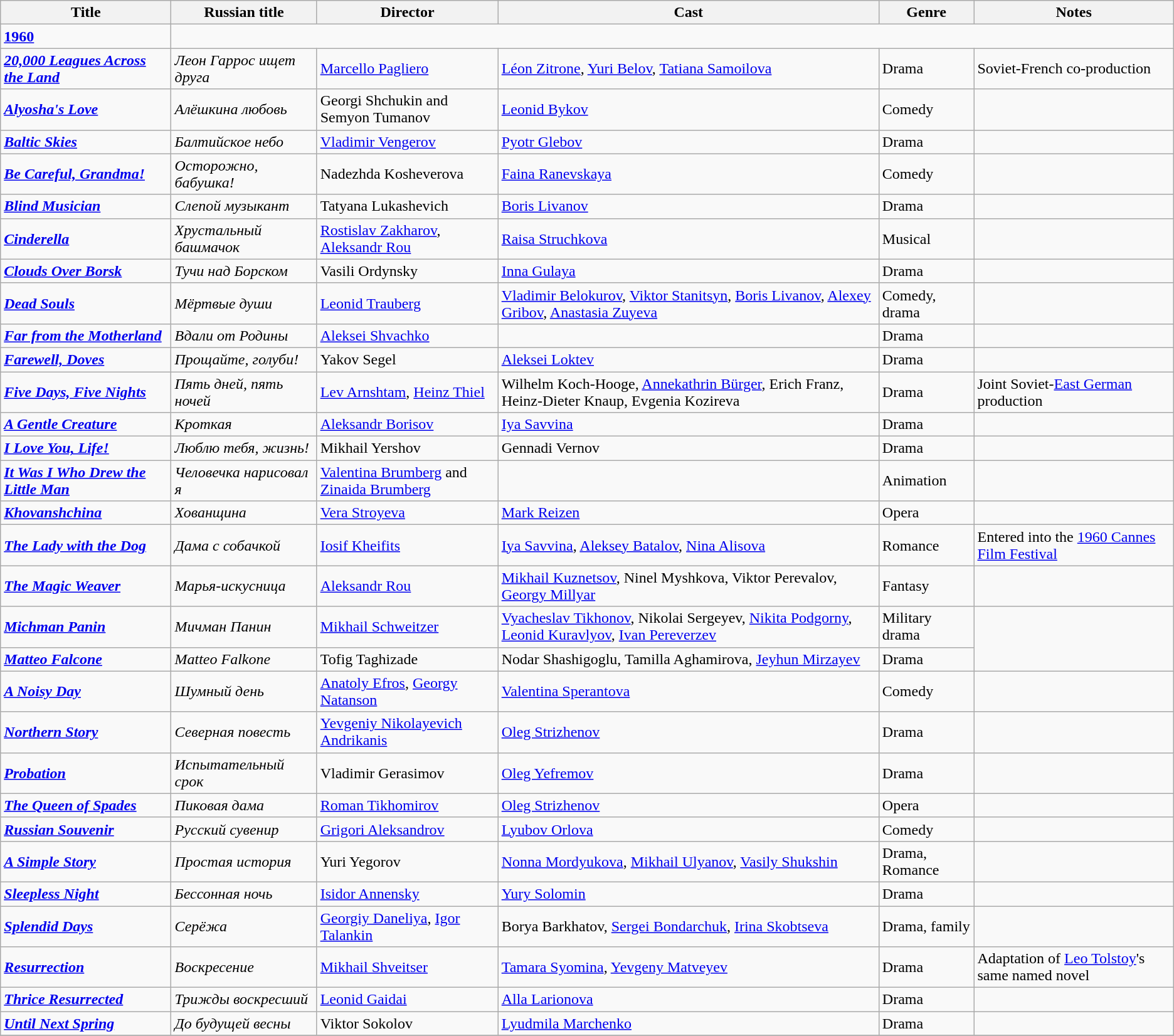<table class="wikitable">
<tr>
<th>Title</th>
<th>Russian title</th>
<th>Director</th>
<th>Cast</th>
<th>Genre</th>
<th>Notes</th>
</tr>
<tr>
<td><strong><a href='#'>1960</a></strong></td>
</tr>
<tr>
<td><strong><em><a href='#'>20,000 Leagues Across the Land</a></em></strong></td>
<td><em>Леон Гаррос ищет друга</em></td>
<td><a href='#'>Marcello Pagliero</a></td>
<td><a href='#'>Léon Zitrone</a>, <a href='#'>Yuri Belov</a>, <a href='#'>Tatiana Samoilova</a></td>
<td>Drama</td>
<td>Soviet-French co-production</td>
</tr>
<tr>
<td><strong><em><a href='#'>Alyosha's Love</a></em></strong></td>
<td><em>Алёшкина любовь</em></td>
<td>Georgi Shchukin and Semyon Tumanov</td>
<td><a href='#'>Leonid Bykov</a></td>
<td>Comedy</td>
<td></td>
</tr>
<tr>
<td><strong><em><a href='#'>Baltic Skies</a></em></strong></td>
<td><em>Балтийское небо</em></td>
<td><a href='#'>Vladimir Vengerov</a></td>
<td><a href='#'>Pyotr Glebov</a></td>
<td>Drama</td>
<td></td>
</tr>
<tr>
<td><strong><em><a href='#'>Be Careful, Grandma!</a></em></strong></td>
<td><em>Осторожно, бабушка!</em></td>
<td>Nadezhda Kosheverova</td>
<td><a href='#'>Faina Ranevskaya</a></td>
<td>Comedy</td>
<td></td>
</tr>
<tr>
<td><strong><em><a href='#'>Blind Musician</a></em></strong></td>
<td><em>Слепой музыкант</em></td>
<td>Tatyana Lukashevich</td>
<td><a href='#'>Boris Livanov</a></td>
<td>Drama</td>
<td></td>
</tr>
<tr>
<td><strong><em><a href='#'>Cinderella</a></em></strong></td>
<td><em>Хрустальный башмачок</em></td>
<td><a href='#'>Rostislav Zakharov</a>, <a href='#'>Aleksandr Rou</a></td>
<td><a href='#'>Raisa Struchkova</a></td>
<td>Musical</td>
<td></td>
</tr>
<tr>
<td><strong><em><a href='#'>Clouds Over Borsk</a></em></strong></td>
<td><em>Тучи над Борском</em></td>
<td>Vasili Ordynsky</td>
<td><a href='#'>Inna Gulaya</a></td>
<td>Drama</td>
<td></td>
</tr>
<tr>
<td><strong><em><a href='#'>Dead Souls</a></em></strong></td>
<td><em>Мёртвые души</em></td>
<td><a href='#'>Leonid Trauberg</a></td>
<td><a href='#'>Vladimir Belokurov</a>, <a href='#'>Viktor Stanitsyn</a>, <a href='#'>Boris Livanov</a>, <a href='#'>Alexey Gribov</a>, <a href='#'>Anastasia Zuyeva</a></td>
<td>Comedy, drama</td>
</tr>
<tr>
<td><strong><em><a href='#'>Far from the Motherland</a></em></strong></td>
<td><em>Вдали от Родины</em></td>
<td><a href='#'>Aleksei Shvachko</a></td>
<td></td>
<td>Drama</td>
<td></td>
</tr>
<tr>
<td><strong><em><a href='#'>Farewell, Doves</a></em></strong></td>
<td><em>Прощайте, голуби!</em></td>
<td>Yakov Segel</td>
<td><a href='#'>Aleksei Loktev</a></td>
<td>Drama</td>
<td></td>
</tr>
<tr>
<td><strong><em><a href='#'>Five Days, Five Nights</a></em></strong></td>
<td><em>Пять дней, пять ночей</em></td>
<td><a href='#'>Lev Arnshtam</a>, <a href='#'>Heinz Thiel</a></td>
<td>Wilhelm Koch-Hooge, <a href='#'>Annekathrin Bürger</a>, Erich Franz, Heinz-Dieter Knaup, Evgenia Kozireva</td>
<td>Drama</td>
<td>Joint Soviet-<a href='#'>East German</a> production</td>
</tr>
<tr>
<td><strong><em><a href='#'>A Gentle Creature</a></em></strong></td>
<td><em>Кроткая</em></td>
<td><a href='#'>Aleksandr Borisov</a></td>
<td><a href='#'>Iya Savvina</a></td>
<td>Drama</td>
<td></td>
</tr>
<tr>
<td><strong><em><a href='#'>I Love You, Life!</a></em></strong></td>
<td><em>Люблю тебя, жизнь!</em></td>
<td>Mikhail Yershov</td>
<td>Gennadi Vernov</td>
<td>Drama</td>
<td></td>
</tr>
<tr>
<td><strong><em><a href='#'>It Was I Who Drew the Little Man</a></em></strong></td>
<td><em>Человечка нарисовал я</em></td>
<td><a href='#'>Valentina Brumberg</a> and<br><a href='#'>Zinaida Brumberg</a></td>
<td></td>
<td>Animation</td>
<td></td>
</tr>
<tr>
<td><strong><em><a href='#'>Khovanshchina</a></em></strong></td>
<td><em>Хованщина</em></td>
<td><a href='#'>Vera Stroyeva</a></td>
<td><a href='#'>Mark Reizen</a></td>
<td>Opera</td>
</tr>
<tr>
<td><strong><em><a href='#'>The Lady with the Dog</a></em></strong></td>
<td><em>Дама с собачкой</em></td>
<td><a href='#'>Iosif Kheifits</a></td>
<td><a href='#'>Iya Savvina</a>, <a href='#'>Aleksey Batalov</a>, <a href='#'>Nina Alisova</a></td>
<td>Romance</td>
<td>Entered into the <a href='#'>1960 Cannes Film Festival</a></td>
</tr>
<tr>
<td><strong><em><a href='#'>The Magic Weaver</a></em></strong></td>
<td><em>Марья-искусница</em></td>
<td><a href='#'>Aleksandr Rou</a></td>
<td><a href='#'>Mikhail Kuznetsov</a>, Ninel Myshkova, Viktor Perevalov, <a href='#'>Georgy Millyar</a></td>
<td>Fantasy</td>
<td></td>
</tr>
<tr>
<td><strong><em><a href='#'>Michman Panin</a></em></strong></td>
<td><em>Мичман Панин</em></td>
<td><a href='#'>Mikhail Schweitzer</a></td>
<td><a href='#'>Vyacheslav Tikhonov</a>, Nikolai Sergeyev, <a href='#'>Nikita Podgorny</a>, <a href='#'>Leonid Kuravlyov</a>, <a href='#'>Ivan Pereverzev</a></td>
<td>Military drama</td>
</tr>
<tr>
<td><strong><em><a href='#'>Matteo Falcone</a></em></strong></td>
<td><em>Matteo Falkone</em></td>
<td>Tofig Taghizade</td>
<td>Nodar Shashigoglu, Tamilla Aghamirova, <a href='#'>Jeyhun Mirzayev</a></td>
<td>Drama</td>
</tr>
<tr>
<td><strong><em><a href='#'>A Noisy Day</a></em></strong></td>
<td><em>Шумный день</em></td>
<td><a href='#'>Anatoly Efros</a>, <a href='#'>Georgy Natanson</a></td>
<td><a href='#'>Valentina Sperantova</a></td>
<td>Comedy</td>
<td></td>
</tr>
<tr>
<td><strong><em><a href='#'>Northern Story</a></em></strong></td>
<td><em>Северная повесть</em></td>
<td><a href='#'>Yevgeniy Nikolayevich Andrikanis</a></td>
<td><a href='#'>Oleg Strizhenov</a></td>
<td>Drama</td>
<td></td>
</tr>
<tr>
<td><strong><em><a href='#'>Probation</a></em></strong></td>
<td><em>Испытательный срок</em></td>
<td>Vladimir Gerasimov</td>
<td><a href='#'>Oleg Yefremov</a></td>
<td>Drama</td>
<td></td>
</tr>
<tr>
<td><strong><em><a href='#'>The Queen of Spades</a></em></strong></td>
<td><em>Пиковая дама</em></td>
<td><a href='#'>Roman Tikhomirov</a></td>
<td><a href='#'>Oleg Strizhenov</a></td>
<td>Opera</td>
<td></td>
</tr>
<tr>
<td><strong><em><a href='#'>Russian Souvenir</a></em></strong></td>
<td><em>Русский сувенир</em></td>
<td><a href='#'>Grigori Aleksandrov</a></td>
<td><a href='#'>Lyubov Orlova</a></td>
<td>Comedy</td>
<td></td>
</tr>
<tr>
<td><strong><em><a href='#'>A Simple Story</a></em></strong></td>
<td><em>Простая история</em></td>
<td>Yuri Yegorov</td>
<td><a href='#'>Nonna Mordyukova</a>, <a href='#'>Mikhail Ulyanov</a>, <a href='#'>Vasily Shukshin</a></td>
<td>Drama, Romance</td>
<td></td>
</tr>
<tr>
<td><strong><em><a href='#'>Sleepless Night</a></em></strong></td>
<td><em>Бессонная ночь</em></td>
<td><a href='#'>Isidor Annensky</a></td>
<td><a href='#'>Yury Solomin</a></td>
<td>Drama</td>
<td></td>
</tr>
<tr>
<td><strong><em><a href='#'>Splendid Days</a></em></strong></td>
<td><em>Серёжа</em></td>
<td><a href='#'>Georgiy Daneliya</a>, <a href='#'>Igor Talankin</a></td>
<td>Borya Barkhatov, <a href='#'>Sergei Bondarchuk</a>, <a href='#'>Irina Skobtseva</a></td>
<td>Drama, family</td>
<td></td>
</tr>
<tr>
<td><strong><em><a href='#'>Resurrection</a></em></strong></td>
<td><em>Воскресение</em></td>
<td><a href='#'>Mikhail Shveitser</a></td>
<td><a href='#'>Tamara Syomina</a>, <a href='#'>Yevgeny Matveyev</a></td>
<td>Drama</td>
<td>Adaptation of <a href='#'>Leo Tolstoy</a>'s same named novel</td>
</tr>
<tr>
<td><strong><em><a href='#'>Thrice Resurrected</a></em></strong></td>
<td><em>Трижды воскресший</em></td>
<td><a href='#'>Leonid Gaidai</a></td>
<td><a href='#'>Alla Larionova</a></td>
<td>Drama</td>
<td></td>
</tr>
<tr>
<td><strong><em><a href='#'>Until Next Spring</a></em></strong></td>
<td><em>До будущей весны</em></td>
<td>Viktor Sokolov</td>
<td><a href='#'>Lyudmila Marchenko</a></td>
<td>Drama</td>
<td></td>
</tr>
<tr>
</tr>
</table>
